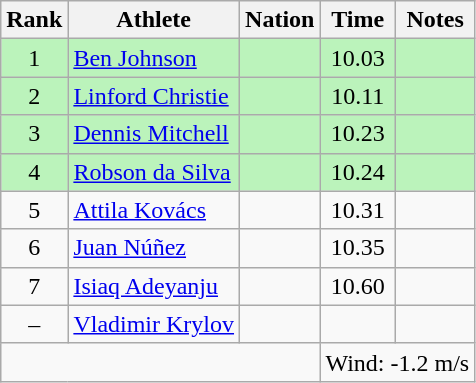<table class="wikitable sortable" style="text-align:center">
<tr>
<th>Rank</th>
<th>Athlete</th>
<th>Nation</th>
<th>Time</th>
<th>Notes</th>
</tr>
<tr style="background:#bbf3bb;">
<td>1</td>
<td align=left><a href='#'>Ben Johnson</a></td>
<td align=left></td>
<td>10.03</td>
<td></td>
</tr>
<tr style="background:#bbf3bb;">
<td>2</td>
<td align=left><a href='#'>Linford Christie</a></td>
<td align=left></td>
<td>10.11</td>
<td></td>
</tr>
<tr style="background:#bbf3bb;">
<td>3</td>
<td align=left><a href='#'>Dennis Mitchell</a></td>
<td align=left></td>
<td>10.23</td>
<td></td>
</tr>
<tr style="background:#bbf3bb;">
<td>4</td>
<td align=left><a href='#'>Robson da Silva</a></td>
<td align=left></td>
<td>10.24</td>
<td></td>
</tr>
<tr>
<td>5</td>
<td align=left><a href='#'>Attila Kovács</a></td>
<td align=left></td>
<td>10.31</td>
<td></td>
</tr>
<tr>
<td>6</td>
<td align=left><a href='#'>Juan Núñez</a></td>
<td align=left></td>
<td>10.35</td>
<td></td>
</tr>
<tr>
<td>7</td>
<td align=left><a href='#'>Isiaq Adeyanju</a></td>
<td align=left></td>
<td>10.60</td>
<td></td>
</tr>
<tr>
<td data-sort-value=8>–</td>
<td align=left><a href='#'>Vladimir Krylov</a></td>
<td align=left></td>
<td></td>
<td></td>
</tr>
<tr class="sortbottom">
<td colspan=3></td>
<td colspan="3" style="text-align:left;">Wind: -1.2 m/s</td>
</tr>
</table>
